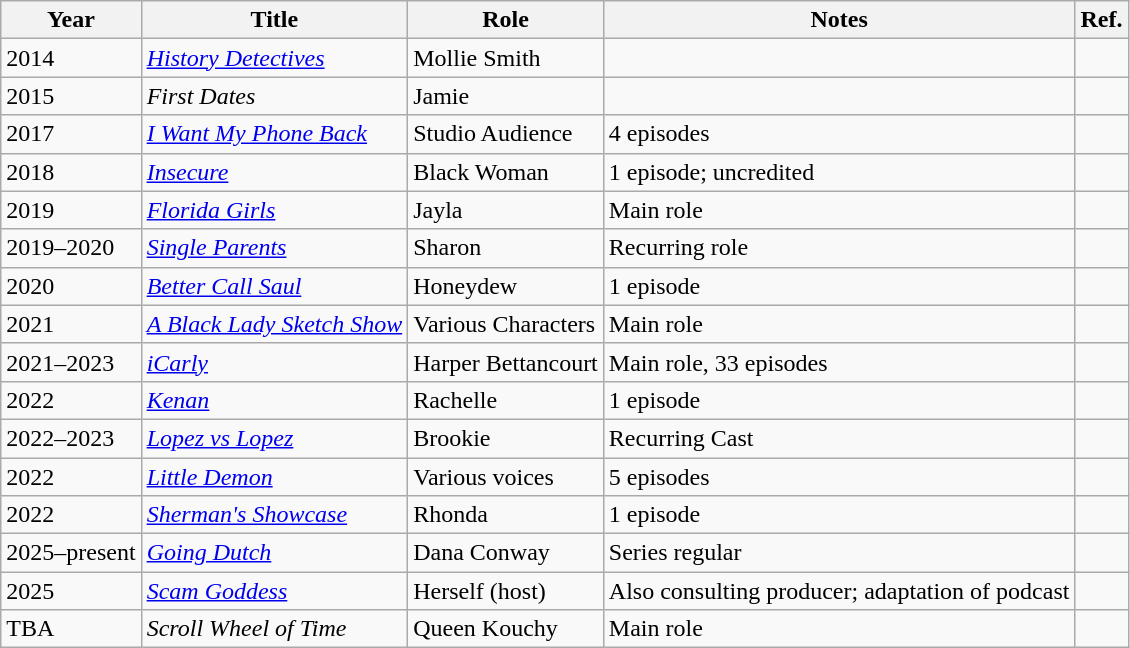<table class="wikitable sortable">
<tr>
<th>Year</th>
<th>Title</th>
<th>Role</th>
<th>Notes</th>
<th>Ref.</th>
</tr>
<tr>
<td>2014</td>
<td><em><a href='#'>History Detectives</a></em></td>
<td>Mollie Smith</td>
<td></td>
<td></td>
</tr>
<tr>
<td>2015</td>
<td><em>First Dates</em></td>
<td>Jamie</td>
<td></td>
<td></td>
</tr>
<tr>
<td>2017</td>
<td><em><a href='#'>I Want My Phone Back</a></em></td>
<td>Studio Audience</td>
<td>4 episodes</td>
<td></td>
</tr>
<tr>
<td>2018</td>
<td><em><a href='#'>Insecure</a></em></td>
<td>Black Woman</td>
<td>1 episode; uncredited</td>
<td></td>
</tr>
<tr>
<td>2019</td>
<td><em><a href='#'>Florida Girls</a></em></td>
<td>Jayla</td>
<td>Main role</td>
<td></td>
</tr>
<tr>
<td>2019–2020</td>
<td><em><a href='#'>Single Parents</a></em></td>
<td>Sharon</td>
<td>Recurring role</td>
<td></td>
</tr>
<tr>
<td>2020</td>
<td><em><a href='#'>Better Call Saul</a></em></td>
<td>Honeydew</td>
<td>1 episode</td>
<td></td>
</tr>
<tr>
<td>2021</td>
<td><em><a href='#'>A Black Lady Sketch Show</a></em></td>
<td>Various Characters</td>
<td>Main role</td>
<td></td>
</tr>
<tr>
<td>2021–2023</td>
<td><em><a href='#'>iCarly</a></em></td>
<td>Harper Bettancourt</td>
<td>Main role, 33 episodes</td>
<td></td>
</tr>
<tr>
<td>2022</td>
<td><em><a href='#'>Kenan</a></em></td>
<td>Rachelle</td>
<td>1 episode</td>
<td></td>
</tr>
<tr>
<td>2022–2023</td>
<td><em><a href='#'>Lopez vs Lopez</a></em></td>
<td>Brookie</td>
<td>Recurring Cast</td>
<td></td>
</tr>
<tr>
<td>2022</td>
<td><em><a href='#'>Little Demon</a></em></td>
<td>Various voices</td>
<td>5 episodes</td>
<td></td>
</tr>
<tr>
<td>2022</td>
<td><em><a href='#'>Sherman's Showcase</a></em></td>
<td>Rhonda</td>
<td>1 episode</td>
<td></td>
</tr>
<tr>
<td>2025–present</td>
<td><em><a href='#'>Going Dutch</a></em></td>
<td>Dana Conway</td>
<td>Series regular</td>
<td></td>
</tr>
<tr>
<td>2025</td>
<td><em><a href='#'>Scam Goddess</a></em></td>
<td>Herself (host)</td>
<td>Also consulting producer; adaptation of podcast</td>
<td></td>
</tr>
<tr>
<td>TBA</td>
<td><em>Scroll Wheel of Time</em></td>
<td>Queen Kouchy</td>
<td>Main role</td>
<td></td>
</tr>
</table>
